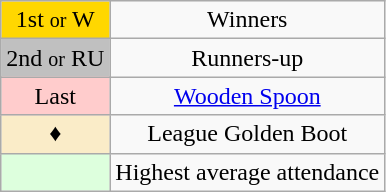<table class="wikitable" style="text-align:center">
<tr>
<td style=background:gold>1st <small>or</small> W</td>
<td>Winners</td>
</tr>
<tr>
<td style=background:silver>2nd <small>or</small> RU</td>
<td>Runners-up</td>
</tr>
<tr>
<td style=background:#FFCCCC>Last</td>
<td><a href='#'>Wooden Spoon</a></td>
</tr>
<tr>
<td style=background:#FAECC8;">♦</td>
<td>League Golden Boot</td>
</tr>
<tr>
<td style="background:#dfd;"> </td>
<td>Highest average attendance</td>
</tr>
</table>
